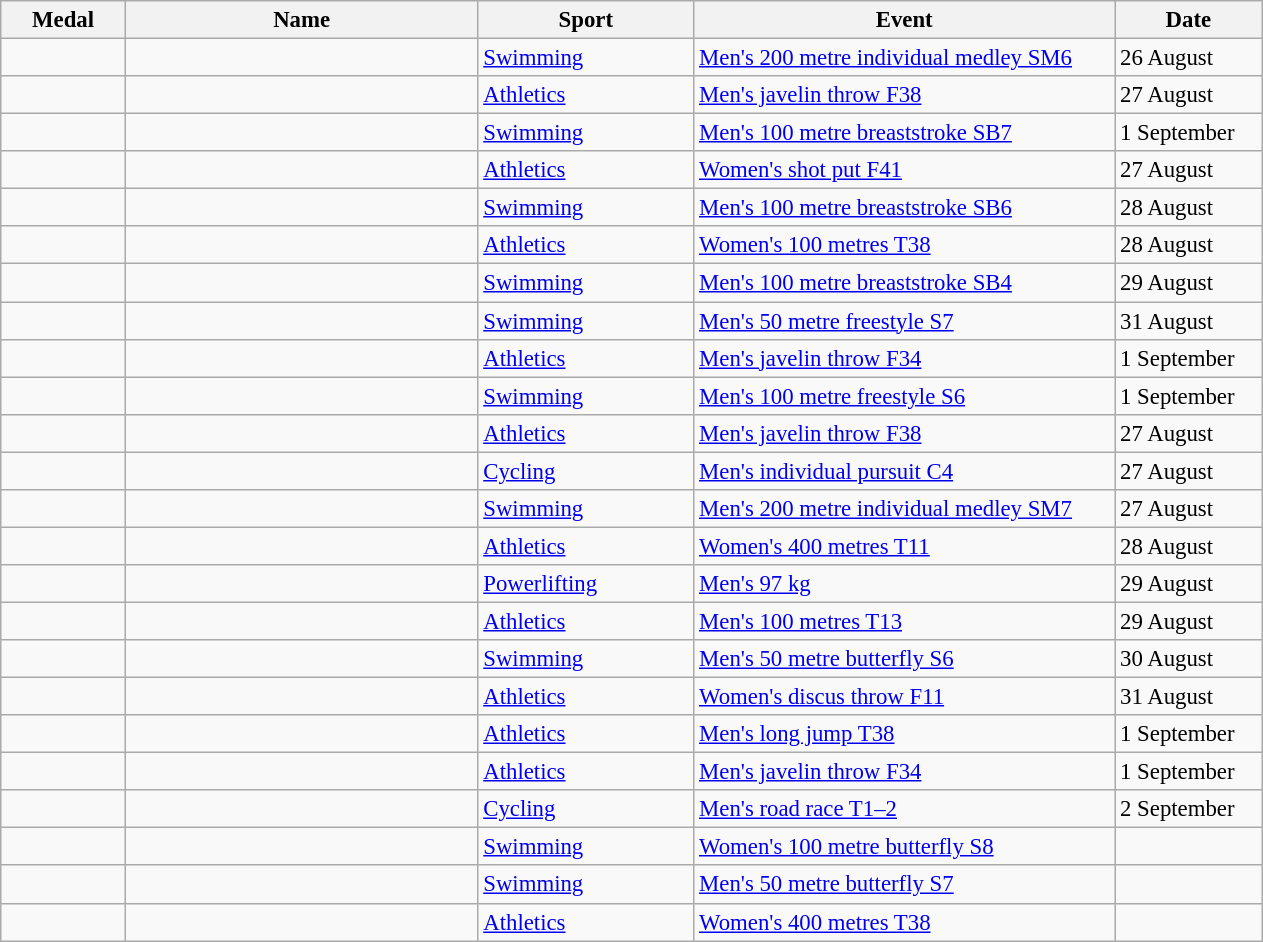<table class="wikitable sortable" style="font-size:95%">
<tr>
<th style="width:5em">Medal</th>
<th style="width:15em">Name</th>
<th style="width:9em">Sport</th>
<th style="width:18em">Event</th>
<th style="width:6em">Date</th>
</tr>
<tr>
<td></td>
<td></td>
<td><a href='#'>Swimming</a></td>
<td><a href='#'>Men's 200 metre individual medley SM6</a></td>
<td>26 August</td>
</tr>
<tr>
<td></td>
<td></td>
<td><a href='#'>Athletics</a></td>
<td><a href='#'>Men's javelin throw F38</a></td>
<td>27 August</td>
</tr>
<tr>
<td></td>
<td></td>
<td><a href='#'>Swimming</a></td>
<td><a href='#'>Men's 100 metre breaststroke SB7</a></td>
<td>1 September</td>
</tr>
<tr>
<td></td>
<td></td>
<td><a href='#'>Athletics</a></td>
<td><a href='#'>Women's shot put F41</a></td>
<td>27 August</td>
</tr>
<tr>
<td></td>
<td></td>
<td><a href='#'>Swimming</a></td>
<td><a href='#'>Men's 100 metre breaststroke SB6</a></td>
<td>28 August</td>
</tr>
<tr>
<td></td>
<td></td>
<td><a href='#'>Athletics</a></td>
<td><a href='#'>Women's 100 metres T38</a></td>
<td>28 August</td>
</tr>
<tr>
<td></td>
<td></td>
<td><a href='#'>Swimming</a></td>
<td><a href='#'>Men's 100 metre breaststroke SB4</a></td>
<td>29 August</td>
</tr>
<tr>
<td></td>
<td></td>
<td><a href='#'>Swimming</a></td>
<td><a href='#'>Men's 50 metre freestyle S7</a></td>
<td>31 August</td>
</tr>
<tr>
<td></td>
<td></td>
<td><a href='#'>Athletics</a></td>
<td><a href='#'>Men's javelin throw F34</a></td>
<td>1 September</td>
</tr>
<tr>
<td></td>
<td></td>
<td><a href='#'>Swimming</a></td>
<td><a href='#'>Men's 100 metre freestyle S6</a></td>
<td>1 September</td>
</tr>
<tr>
<td></td>
<td></td>
<td><a href='#'>Athletics</a></td>
<td><a href='#'>Men's javelin throw F38</a></td>
<td>27 August</td>
</tr>
<tr>
<td></td>
<td></td>
<td><a href='#'>Cycling</a></td>
<td><a href='#'>Men's individual pursuit C4</a></td>
<td>27 August</td>
</tr>
<tr>
<td></td>
<td></td>
<td><a href='#'>Swimming</a></td>
<td><a href='#'>Men's 200 metre individual medley SM7</a></td>
<td>27 August</td>
</tr>
<tr>
<td></td>
<td></td>
<td><a href='#'>Athletics</a></td>
<td><a href='#'>Women's 400 metres T11</a></td>
<td>28 August</td>
</tr>
<tr>
<td></td>
<td></td>
<td><a href='#'>Powerlifting</a></td>
<td><a href='#'>Men's 97 kg</a></td>
<td>29 August</td>
</tr>
<tr>
<td></td>
<td></td>
<td><a href='#'>Athletics</a></td>
<td><a href='#'>Men's 100 metres T13</a></td>
<td>29 August</td>
</tr>
<tr>
<td></td>
<td></td>
<td><a href='#'>Swimming</a></td>
<td><a href='#'>Men's 50 metre butterfly S6</a></td>
<td>30 August</td>
</tr>
<tr>
<td></td>
<td></td>
<td><a href='#'>Athletics</a></td>
<td><a href='#'>Women's discus throw F11</a></td>
<td>31 August</td>
</tr>
<tr>
<td></td>
<td></td>
<td><a href='#'>Athletics</a></td>
<td><a href='#'>Men's long jump T38</a></td>
<td>1 September</td>
</tr>
<tr>
<td></td>
<td></td>
<td><a href='#'>Athletics</a></td>
<td><a href='#'>Men's javelin throw F34</a></td>
<td>1 September</td>
</tr>
<tr>
<td></td>
<td></td>
<td><a href='#'>Cycling</a></td>
<td><a href='#'>Men's road race T1–2</a></td>
<td>2 September</td>
</tr>
<tr>
<td></td>
<td></td>
<td><a href='#'>Swimming</a></td>
<td><a href='#'>Women's 100 metre butterfly S8</a></td>
<td></td>
</tr>
<tr>
<td></td>
<td></td>
<td><a href='#'>Swimming</a></td>
<td><a href='#'>Men's 50 metre butterfly S7</a></td>
<td></td>
</tr>
<tr>
<td></td>
<td></td>
<td><a href='#'>Athletics</a></td>
<td><a href='#'>Women's 400 metres T38</a></td>
<td></td>
</tr>
</table>
